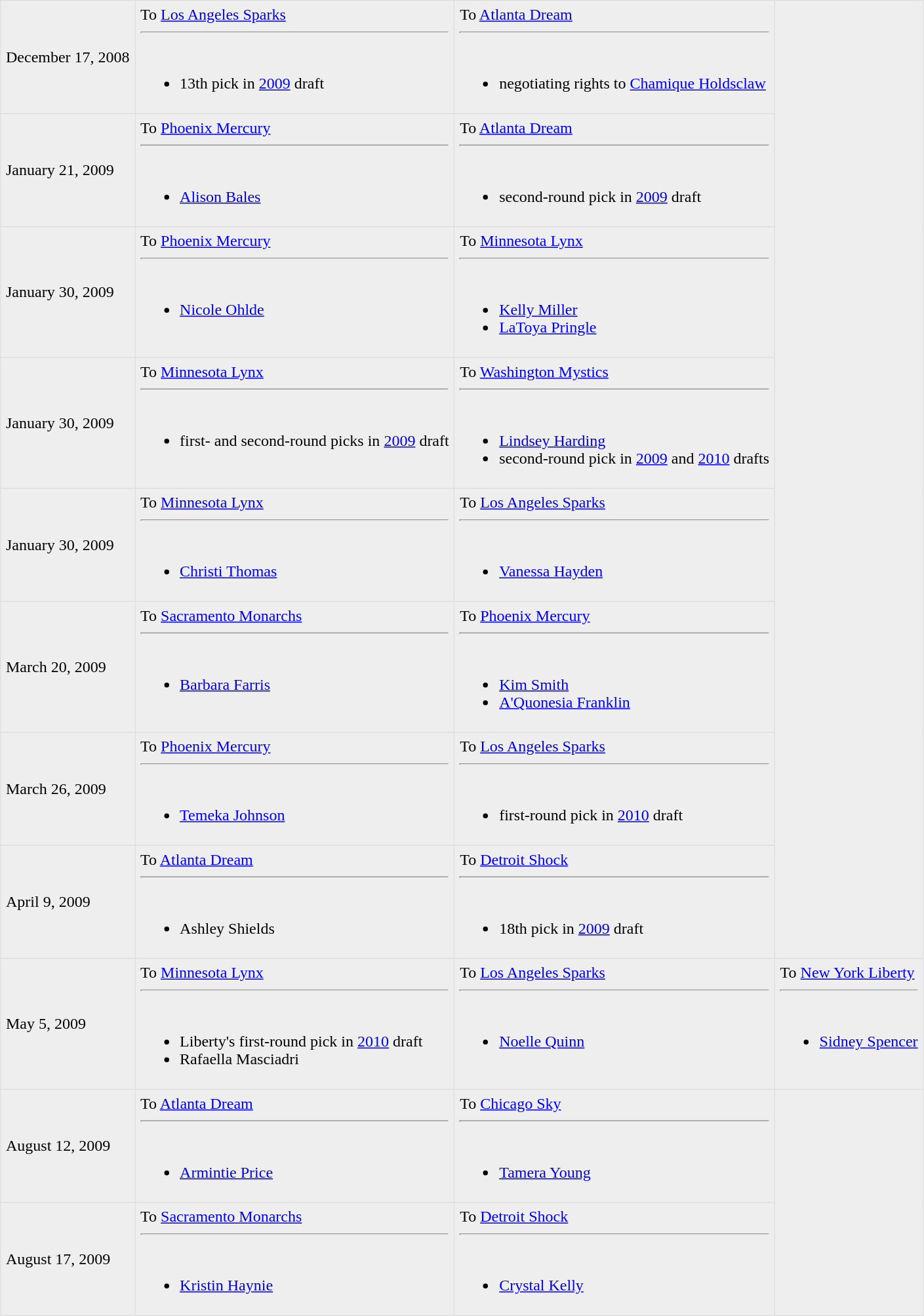<table border=1 style="border-collapse:collapse; background-color:#eeeeee" bordercolor="#DFDFDF" cellpadding="5">
<tr>
<td>December 17, 2008</td>
<td valign="top">To <a href='#'>Los Angeles Sparks</a> <hr><br><ul><li>13th pick in <a href='#'>2009</a> draft</li></ul></td>
<td valign="top">To <a href='#'>Atlanta Dream</a> <hr><br><ul><li>negotiating rights to <a href='#'>Chamique Holdsclaw</a></li></ul></td>
</tr>
<tr>
<td>January 21, 2009</td>
<td valign="top">To <a href='#'>Phoenix Mercury</a> <hr><br><ul><li><a href='#'>Alison Bales</a></li></ul></td>
<td valign="top">To <a href='#'>Atlanta Dream</a> <hr><br><ul><li>second-round pick in <a href='#'>2009</a> draft</li></ul></td>
</tr>
<tr>
<td>January 30, 2009</td>
<td valign="top">To <a href='#'>Phoenix Mercury</a> <hr><br><ul><li><a href='#'>Nicole Ohlde</a></li></ul></td>
<td valign="top">To <a href='#'>Minnesota Lynx</a> <hr><br><ul><li><a href='#'>Kelly Miller</a></li><li><a href='#'>LaToya Pringle</a></li></ul></td>
</tr>
<tr>
<td>January 30, 2009</td>
<td valign="top">To <a href='#'>Minnesota Lynx</a> <hr><br><ul><li>first- and second-round picks in <a href='#'>2009</a> draft</li></ul></td>
<td valign="top">To <a href='#'>Washington Mystics</a> <hr><br><ul><li><a href='#'>Lindsey Harding</a></li><li>second-round pick in <a href='#'>2009</a> and <a href='#'>2010</a> drafts</li></ul></td>
</tr>
<tr>
<td>January 30, 2009</td>
<td valign="top">To <a href='#'>Minnesota Lynx</a> <hr><br><ul><li><a href='#'>Christi Thomas</a></li></ul></td>
<td valign="top">To <a href='#'>Los Angeles Sparks</a> <hr><br><ul><li><a href='#'>Vanessa Hayden</a></li></ul></td>
</tr>
<tr>
<td>March 20, 2009</td>
<td valign="top">To <a href='#'>Sacramento Monarchs</a> <hr><br><ul><li><a href='#'>Barbara Farris</a></li></ul></td>
<td valign="top">To <a href='#'>Phoenix Mercury</a> <hr><br><ul><li><a href='#'>Kim Smith</a></li><li><a href='#'>A'Quonesia Franklin</a></li></ul></td>
</tr>
<tr>
<td>March 26, 2009</td>
<td valign="top">To <a href='#'>Phoenix Mercury</a> <hr><br><ul><li><a href='#'>Temeka Johnson</a></li></ul></td>
<td valign="top">To <a href='#'>Los Angeles Sparks</a> <hr><br><ul><li>first-round pick in <a href='#'>2010</a> draft</li></ul></td>
</tr>
<tr>
<td>April 9, 2009</td>
<td valign="top">To <a href='#'>Atlanta Dream</a> <hr><br><ul><li>Ashley Shields</li></ul></td>
<td valign="top">To <a href='#'>Detroit Shock</a> <hr><br><ul><li>18th pick in <a href='#'>2009</a> draft</li></ul></td>
</tr>
<tr>
<td>May 5, 2009</td>
<td valign="top">To <a href='#'>Minnesota Lynx</a> <hr><br><ul><li>Liberty's first-round pick in <a href='#'>2010</a> draft</li><li>Rafaella Masciadri</li></ul></td>
<td valign="top">To <a href='#'>Los Angeles Sparks</a> <hr><br><ul><li><a href='#'>Noelle Quinn</a></li></ul></td>
<td valign="top">To <a href='#'>New York Liberty</a> <hr><br><ul><li><a href='#'>Sidney Spencer</a></li></ul></td>
</tr>
<tr>
<td>August 12, 2009</td>
<td valign="top">To <a href='#'>Atlanta Dream</a> <hr><br><ul><li><a href='#'>Armintie Price</a></li></ul></td>
<td valign="top">To <a href='#'>Chicago Sky</a> <hr><br><ul><li><a href='#'>Tamera Young</a></li></ul></td>
</tr>
<tr>
<td>August 17, 2009</td>
<td valign="top">To <a href='#'>Sacramento Monarchs</a> <hr><br><ul><li><a href='#'>Kristin Haynie</a></li></ul></td>
<td valign="top">To <a href='#'>Detroit Shock</a> <hr><br><ul><li><a href='#'>Crystal Kelly</a></li></ul></td>
</tr>
</table>
